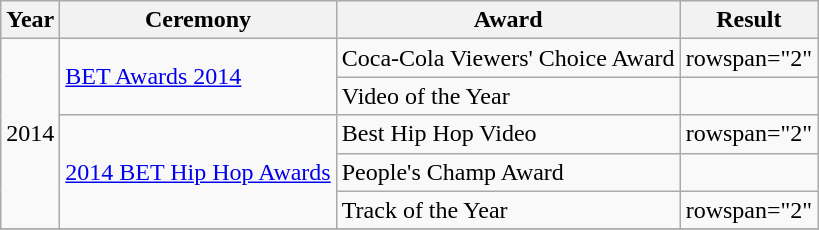<table class="wikitable">
<tr>
<th>Year</th>
<th>Ceremony</th>
<th>Award</th>
<th>Result</th>
</tr>
<tr>
<td rowspan="5">2014</td>
<td rowspan="2"><a href='#'>BET Awards 2014</a></td>
<td>Coca-Cola Viewers' Choice Award</td>
<td>rowspan="2" </td>
</tr>
<tr>
<td>Video of the Year</td>
</tr>
<tr>
<td rowspan="3"><a href='#'>2014 BET Hip Hop Awards</a></td>
<td>Best Hip Hop Video</td>
<td>rowspan="2" </td>
</tr>
<tr>
<td>People's Champ Award</td>
</tr>
<tr>
<td>Track of the Year</td>
<td>rowspan="2" </td>
</tr>
<tr>
</tr>
</table>
